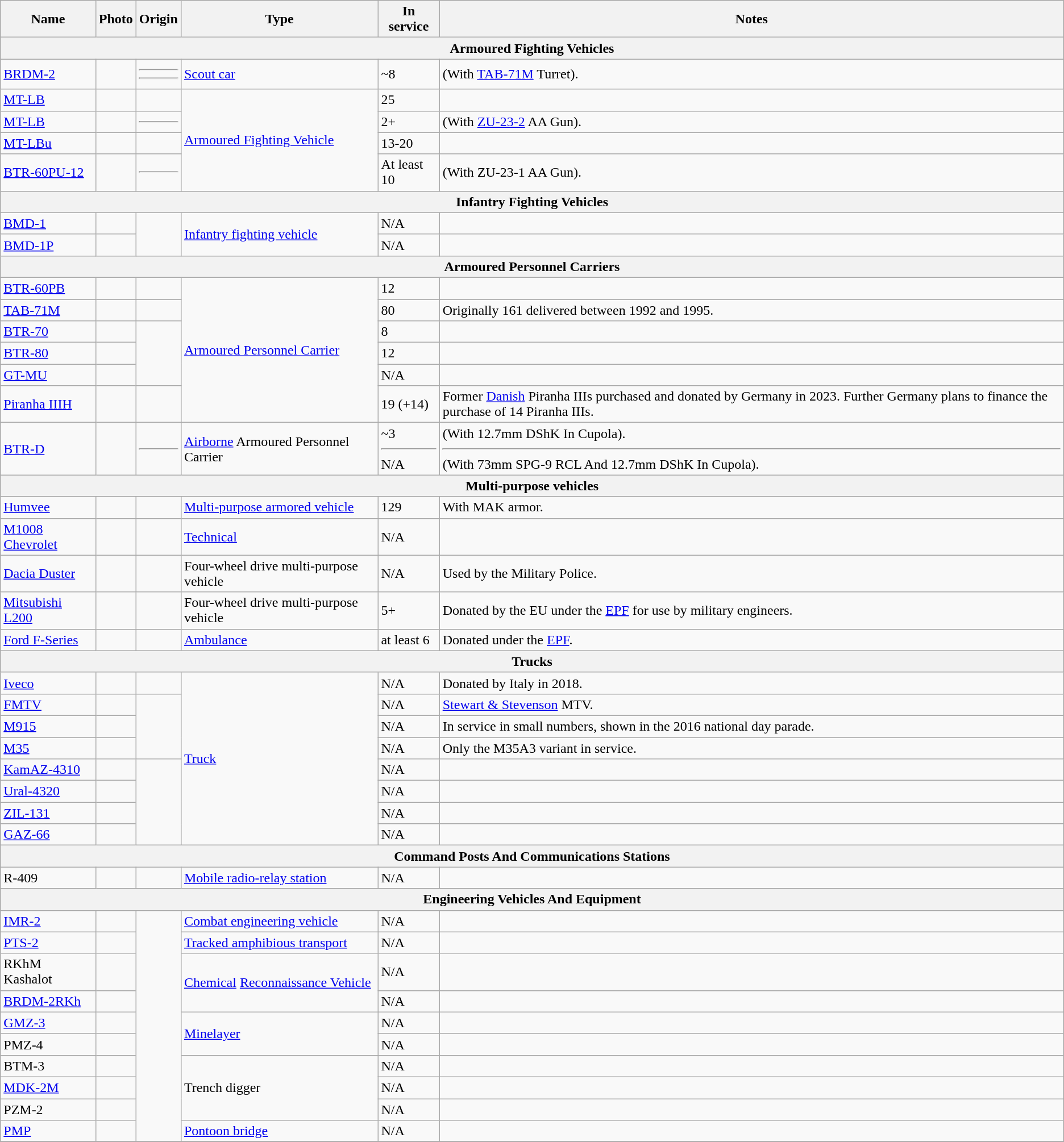<table class="wikitable">
<tr>
<th>Name</th>
<th>Photo</th>
<th>Origin</th>
<th>Type</th>
<th>In service</th>
<th>Notes</th>
</tr>
<tr>
<th colspan="6">Armoured Fighting Vehicles</th>
</tr>
<tr>
<td><a href='#'>BRDM-2</a></td>
<td></td>
<td><hr><hr></td>
<td><a href='#'>Scout car</a></td>
<td>~8</td>
<td>(With <a href='#'>TAB-71M</a> Turret).</td>
</tr>
<tr>
<td><a href='#'>MT-LB</a></td>
<td></td>
<td></td>
<td rowspan="4"><a href='#'>Armoured Fighting Vehicle</a></td>
<td>25</td>
<td></td>
</tr>
<tr>
<td><a href='#'>MT-LB</a></td>
<td></td>
<td><hr></td>
<td>2+</td>
<td>(With <a href='#'>ZU-23-2</a> AA Gun).</td>
</tr>
<tr>
<td><a href='#'>MT-LBu</a></td>
<td></td>
<td></td>
<td>13-20</td>
<td></td>
</tr>
<tr>
<td><a href='#'>BTR-60PU-12</a></td>
<td></td>
<td><hr></td>
<td>At least 10</td>
<td>(With ZU-23-1 AA Gun).</td>
</tr>
<tr>
<th colspan="6">Infantry Fighting Vehicles</th>
</tr>
<tr>
<td><a href='#'>BMD-1</a></td>
<td></td>
<td rowspan="2"></td>
<td rowspan="2"><a href='#'>Infantry fighting vehicle</a></td>
<td>N/A</td>
<td></td>
</tr>
<tr>
<td><a href='#'>BMD-1P</a></td>
<td></td>
<td>N/A</td>
<td></td>
</tr>
<tr>
<th colspan="6">Armoured Personnel Carriers</th>
</tr>
<tr>
<td><a href='#'>BTR-60PB</a></td>
<td></td>
<td></td>
<td rowspan="6"><a href='#'>Armoured Personnel Carrier</a></td>
<td>12</td>
<td></td>
</tr>
<tr>
<td><a href='#'>TAB-71M</a></td>
<td></td>
<td></td>
<td>80</td>
<td>Originally 161 delivered between 1992 and 1995.</td>
</tr>
<tr>
<td><a href='#'>BTR-70</a></td>
<td></td>
<td rowspan="3"></td>
<td>8</td>
<td></td>
</tr>
<tr>
<td><a href='#'>BTR-80</a></td>
<td></td>
<td>12</td>
<td></td>
</tr>
<tr>
<td><a href='#'>GT-MU</a></td>
<td></td>
<td>N/A</td>
<td></td>
</tr>
<tr>
<td><a href='#'>Piranha IIIH</a></td>
<td></td>
<td></td>
<td>19 (+14)</td>
<td>Former <a href='#'>Danish</a> Piranha IIIs purchased and donated by Germany in 2023. Further Germany plans to finance the purchase of 14 Piranha IIIs.</td>
</tr>
<tr>
<td><a href='#'>BTR-D</a></td>
<td></td>
<td><hr></td>
<td><a href='#'>Airborne</a> Armoured Personnel Carrier</td>
<td>~3<hr>N/A</td>
<td>(With 12.7mm DShK In Cupola).<hr>(With 73mm SPG-9 RCL And 12.7mm DShK In Cupola).</td>
</tr>
<tr>
<th colspan="6">Multi-purpose vehicles</th>
</tr>
<tr>
<td><a href='#'>Humvee</a></td>
<td></td>
<td></td>
<td><a href='#'>Multi-purpose armored vehicle</a></td>
<td>129</td>
<td>With MAK armor.</td>
</tr>
<tr>
<td><a href='#'>M1008 Chevrolet</a></td>
<td></td>
<td></td>
<td><a href='#'>Technical</a></td>
<td>N/A</td>
<td></td>
</tr>
<tr>
<td><a href='#'>Dacia Duster</a></td>
<td></td>
<td></td>
<td>Four-wheel drive multi-purpose vehicle</td>
<td>N/A</td>
<td>Used by the Military Police.</td>
</tr>
<tr>
<td><a href='#'>Mitsubishi L200</a></td>
<td></td>
<td></td>
<td>Four-wheel drive multi-purpose vehicle</td>
<td>5+</td>
<td>Donated by the EU under the <a href='#'>EPF</a> for use by military engineers.</td>
</tr>
<tr>
<td><a href='#'>Ford F-Series</a></td>
<td></td>
<td></td>
<td><a href='#'>Ambulance</a></td>
<td>at least 6</td>
<td>Donated under the <a href='#'>EPF</a>.</td>
</tr>
<tr>
<th colspan="6">Trucks</th>
</tr>
<tr>
<td><a href='#'>Iveco</a></td>
<td></td>
<td></td>
<td rowspan="8"><a href='#'>Truck</a></td>
<td>N/A</td>
<td>Donated by Italy in 2018.</td>
</tr>
<tr>
<td><a href='#'>FMTV</a></td>
<td></td>
<td rowspan="3"></td>
<td>N/A</td>
<td><a href='#'>Stewart & Stevenson</a> MTV.</td>
</tr>
<tr>
<td><a href='#'>M915</a></td>
<td></td>
<td>N/A</td>
<td>In service in small numbers, shown in the 2016 national day parade.</td>
</tr>
<tr>
<td><a href='#'>M35</a></td>
<td></td>
<td>N/A</td>
<td>Only the M35A3 variant in service.</td>
</tr>
<tr>
<td><a href='#'>KamAZ-4310</a></td>
<td></td>
<td rowspan="4"></td>
<td>N/A</td>
<td></td>
</tr>
<tr>
<td><a href='#'>Ural-4320</a></td>
<td></td>
<td>N/A</td>
<td></td>
</tr>
<tr>
<td><a href='#'>ZIL-131</a></td>
<td></td>
<td>N/A</td>
<td></td>
</tr>
<tr>
<td><a href='#'>GAZ-66</a></td>
<td></td>
<td>N/A</td>
<td></td>
</tr>
<tr>
<th colspan="6">Command Posts And Communications Stations</th>
</tr>
<tr>
<td>R-409</td>
<td></td>
<td></td>
<td><a href='#'>Mobile radio-relay station</a></td>
<td>N/A</td>
<td></td>
</tr>
<tr>
<th colspan="6">Engineering Vehicles And Equipment</th>
</tr>
<tr>
<td><a href='#'>IMR-2</a></td>
<td></td>
<td rowspan="10"></td>
<td><a href='#'>Combat engineering vehicle</a></td>
<td>N/A</td>
<td></td>
</tr>
<tr>
<td><a href='#'>PTS-2</a></td>
<td></td>
<td><a href='#'>Tracked amphibious transport</a></td>
<td>N/A</td>
<td></td>
</tr>
<tr>
<td>RKhM Kashalot</td>
<td></td>
<td rowspan="2"><a href='#'>Chemical</a> <a href='#'>Reconnaissance Vehicle</a></td>
<td>N/A</td>
<td></td>
</tr>
<tr>
<td><a href='#'>BRDM-2RKh</a></td>
<td></td>
<td>N/A</td>
<td></td>
</tr>
<tr>
<td><a href='#'>GMZ-3</a></td>
<td></td>
<td rowspan="2"><a href='#'>Minelayer</a></td>
<td>N/A</td>
<td></td>
</tr>
<tr>
<td>PMZ-4</td>
<td></td>
<td>N/A</td>
<td></td>
</tr>
<tr>
<td>BTM-3</td>
<td></td>
<td rowspan="3">Trench digger</td>
<td>N/A</td>
<td></td>
</tr>
<tr>
<td><a href='#'>MDK-2M</a></td>
<td></td>
<td>N/A</td>
<td></td>
</tr>
<tr>
<td>PZM-2</td>
<td></td>
<td>N/A</td>
<td></td>
</tr>
<tr>
<td><a href='#'>PMP</a></td>
<td></td>
<td><a href='#'>Pontoon bridge</a></td>
<td>N/A</td>
<td></td>
</tr>
<tr>
</tr>
</table>
